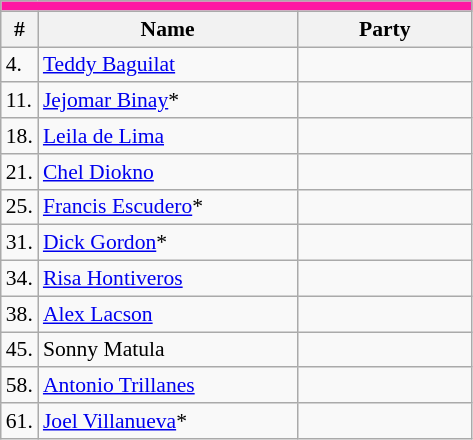<table class=wikitable style="font-size:90%">
<tr>
<td colspan=4 bgcolor=#FE18A3></td>
</tr>
<tr>
<th>#</th>
<th width=55%>Name</th>
<th colspan=2 width=110px>Party</th>
</tr>
<tr>
<td>4.</td>
<td><a href='#'>Teddy Baguilat</a></td>
<td></td>
</tr>
<tr>
<td>11.</td>
<td><a href='#'>Jejomar Binay</a>*</td>
<td></td>
</tr>
<tr>
<td>18.</td>
<td><a href='#'>Leila de Lima</a></td>
<td></td>
</tr>
<tr>
<td>21.</td>
<td><a href='#'>Chel Diokno</a></td>
<td></td>
</tr>
<tr>
<td>25.</td>
<td><a href='#'>Francis Escudero</a>*</td>
<td></td>
</tr>
<tr>
<td>31.</td>
<td><a href='#'>Dick Gordon</a>*</td>
<td></td>
</tr>
<tr>
<td>34.</td>
<td><a href='#'>Risa Hontiveros</a></td>
<td></td>
</tr>
<tr>
<td>38.</td>
<td><a href='#'>Alex Lacson</a></td>
<td></td>
</tr>
<tr>
<td>45.</td>
<td>Sonny Matula</td>
<td></td>
</tr>
<tr>
<td>58.</td>
<td><a href='#'>Antonio Trillanes</a></td>
<td></td>
</tr>
<tr>
<td>61.</td>
<td><a href='#'>Joel Villanueva</a>*</td>
<td></td>
</tr>
</table>
